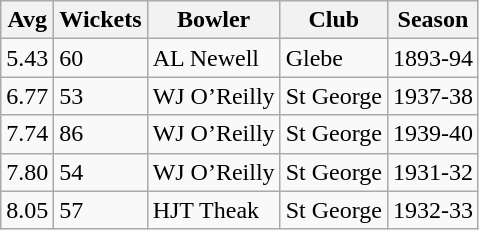<table class="wikitable">
<tr>
<th>Avg</th>
<th>Wickets</th>
<th>Bowler</th>
<th>Club</th>
<th>Season</th>
</tr>
<tr>
<td>5.43</td>
<td>60</td>
<td>AL Newell</td>
<td>Glebe</td>
<td>1893-94</td>
</tr>
<tr>
<td>6.77</td>
<td>53</td>
<td>WJ O’Reilly</td>
<td>St George</td>
<td>1937-38</td>
</tr>
<tr>
<td>7.74</td>
<td>86</td>
<td>WJ O’Reilly</td>
<td>St George</td>
<td>1939-40</td>
</tr>
<tr>
<td>7.80</td>
<td>54</td>
<td>WJ O’Reilly</td>
<td>St George</td>
<td>1931-32</td>
</tr>
<tr>
<td>8.05</td>
<td>57</td>
<td>HJT Theak</td>
<td>St George</td>
<td>1932-33</td>
</tr>
</table>
